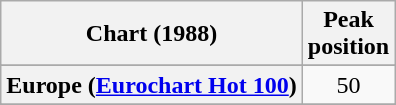<table class="wikitable sortable plainrowheaders" style="text-align:center">
<tr>
<th scope="col">Chart (1988)</th>
<th scope="col">Peak<br>position</th>
</tr>
<tr>
</tr>
<tr>
<th scope="row">Europe (<a href='#'>Eurochart Hot 100</a>)</th>
<td>50</td>
</tr>
<tr>
</tr>
<tr>
</tr>
<tr>
</tr>
</table>
